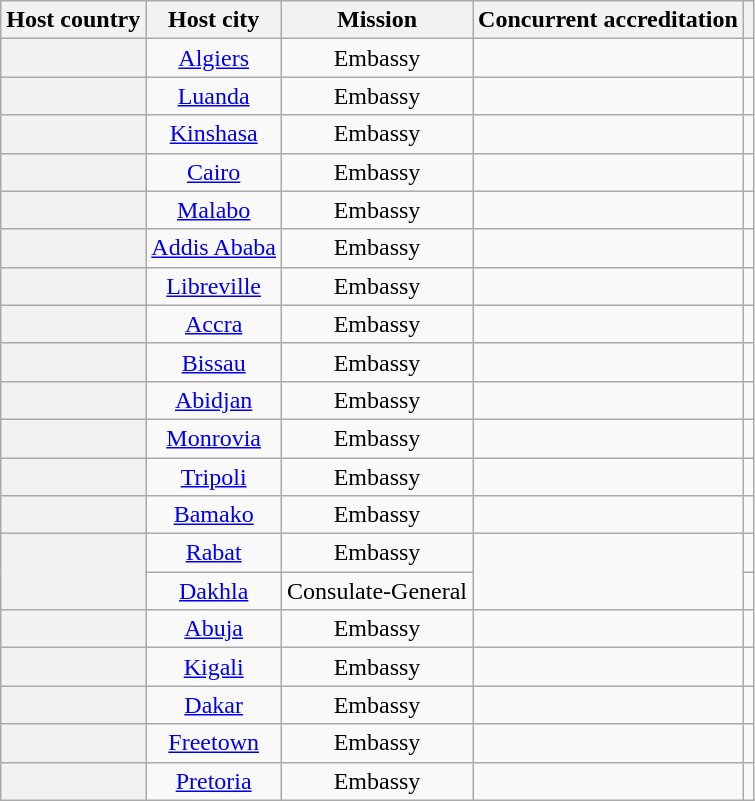<table class="wikitable plainrowheaders" style="text-align:center">
<tr>
<th scope="col">Host country</th>
<th scope="col">Host city</th>
<th scope="col">Mission</th>
<th scope="col">Concurrent accreditation</th>
<th scope="col"></th>
</tr>
<tr>
<th scope="row"></th>
<td><a href='#'>Algiers</a></td>
<td>Embassy</td>
<td></td>
<td></td>
</tr>
<tr>
<th scope="row"></th>
<td><a href='#'>Luanda</a></td>
<td>Embassy</td>
<td></td>
<td></td>
</tr>
<tr>
<th scope="row"></th>
<td><a href='#'>Kinshasa</a></td>
<td>Embassy</td>
<td></td>
<td></td>
</tr>
<tr>
<th scope="row"></th>
<td><a href='#'>Cairo</a></td>
<td>Embassy</td>
<td></td>
<td></td>
</tr>
<tr>
<th scope="row"></th>
<td><a href='#'>Malabo</a></td>
<td>Embassy</td>
<td></td>
<td></td>
</tr>
<tr>
<th scope="row"></th>
<td><a href='#'>Addis Ababa</a></td>
<td>Embassy</td>
<td></td>
<td></td>
</tr>
<tr>
<th scope="row"></th>
<td><a href='#'>Libreville</a></td>
<td>Embassy</td>
<td></td>
<td></td>
</tr>
<tr>
<th scope="row"></th>
<td><a href='#'>Accra</a></td>
<td>Embassy</td>
<td></td>
<td></td>
</tr>
<tr>
<th scope="row"></th>
<td><a href='#'>Bissau</a></td>
<td>Embassy</td>
<td></td>
<td></td>
</tr>
<tr>
<th scope="row"></th>
<td><a href='#'>Abidjan</a></td>
<td>Embassy</td>
<td></td>
<td></td>
</tr>
<tr>
<th scope="row"></th>
<td><a href='#'>Monrovia</a></td>
<td>Embassy</td>
<td></td>
<td></td>
</tr>
<tr>
<th scope="row"></th>
<td><a href='#'>Tripoli</a></td>
<td>Embassy</td>
<td></td>
<td></td>
</tr>
<tr>
<th scope="row"></th>
<td><a href='#'>Bamako</a></td>
<td>Embassy</td>
<td></td>
<td></td>
</tr>
<tr>
<th scope="row" rowspan="2"></th>
<td><a href='#'>Rabat</a></td>
<td>Embassy</td>
<td rowspan="2"></td>
<td></td>
</tr>
<tr>
<td><a href='#'>Dakhla</a></td>
<td>Consulate-General</td>
<td></td>
</tr>
<tr>
<th scope="row"></th>
<td><a href='#'>Abuja</a></td>
<td>Embassy</td>
<td></td>
<td></td>
</tr>
<tr>
<th scope="row"></th>
<td><a href='#'>Kigali</a></td>
<td>Embassy</td>
<td></td>
<td></td>
</tr>
<tr>
<th scope="row"></th>
<td><a href='#'>Dakar</a></td>
<td>Embassy</td>
<td></td>
<td></td>
</tr>
<tr>
<th scope="row"></th>
<td><a href='#'>Freetown</a></td>
<td>Embassy</td>
<td></td>
<td></td>
</tr>
<tr>
<th scope="row"></th>
<td><a href='#'>Pretoria</a></td>
<td>Embassy</td>
<td></td>
<td></td>
</tr>
</table>
